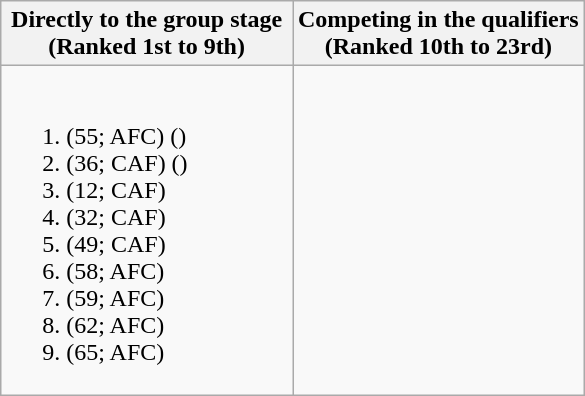<table class="wikitable">
<tr>
<th style="width:50%">Directly to the group stage<br>(Ranked 1st to 9th)</th>
<th style="width:50%">Competing in the qualifiers<br>(Ranked 10th to 23rd)</th>
</tr>
<tr valign=top>
<td><br><ol><li> (55; AFC) ()</li><li> (36; CAF) ()</li><li> (12; CAF)</li><li> (32; CAF)</li><li> (49; CAF)</li><li> (58; AFC)</li><li> (59; AFC)</li><li> (62; AFC)</li><li> (65; AFC)</li></ol></td>
<td></td>
</tr>
</table>
